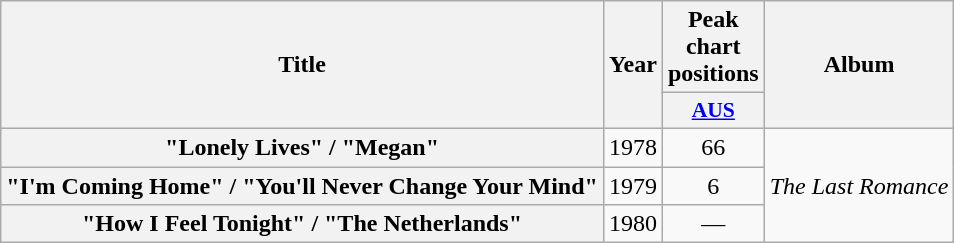<table class="wikitable plainrowheaders" style="text-align:center;">
<tr>
<th scope="col" rowspan="2">Title</th>
<th scope="col" rowspan="2">Year</th>
<th scope="col" colspan="1">Peak chart positions</th>
<th scope="col" rowspan="2">Album</th>
</tr>
<tr>
<th scope="col" style="width:3em;font-size:90%;"><a href='#'>AUS</a><br></th>
</tr>
<tr>
<th scope="row">"Lonely Lives" / "Megan"</th>
<td>1978</td>
<td>66</td>
<td rowspan="3"><em>The Last Romance</em></td>
</tr>
<tr>
<th scope="row">"I'm Coming Home" / "You'll Never Change Your Mind"</th>
<td>1979</td>
<td>6</td>
</tr>
<tr>
<th scope="row">"How I Feel Tonight" / "The Netherlands"</th>
<td>1980</td>
<td>—</td>
</tr>
</table>
